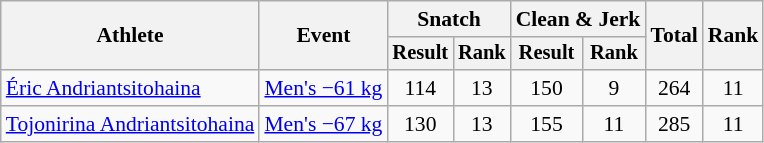<table class="wikitable" style="font-size:90%">
<tr>
<th rowspan="2">Athlete</th>
<th rowspan="2">Event</th>
<th colspan="2">Snatch</th>
<th colspan="2">Clean & Jerk</th>
<th rowspan="2">Total</th>
<th rowspan="2">Rank</th>
</tr>
<tr style="font-size:95%">
<th>Result</th>
<th>Rank</th>
<th>Result</th>
<th>Rank</th>
</tr>
<tr align=center>
<td align=left><a href='#'>Éric Andriantsitohaina</a></td>
<td align=left><a href='#'>Men's −61 kg</a></td>
<td>114</td>
<td>13</td>
<td>150</td>
<td>9</td>
<td>264</td>
<td>11</td>
</tr>
<tr align=center>
<td align=left><a href='#'>Tojonirina Andriantsitohaina</a></td>
<td align=left><a href='#'>Men's −67 kg</a></td>
<td>130</td>
<td>13</td>
<td>155</td>
<td>11</td>
<td>285</td>
<td>11</td>
</tr>
</table>
